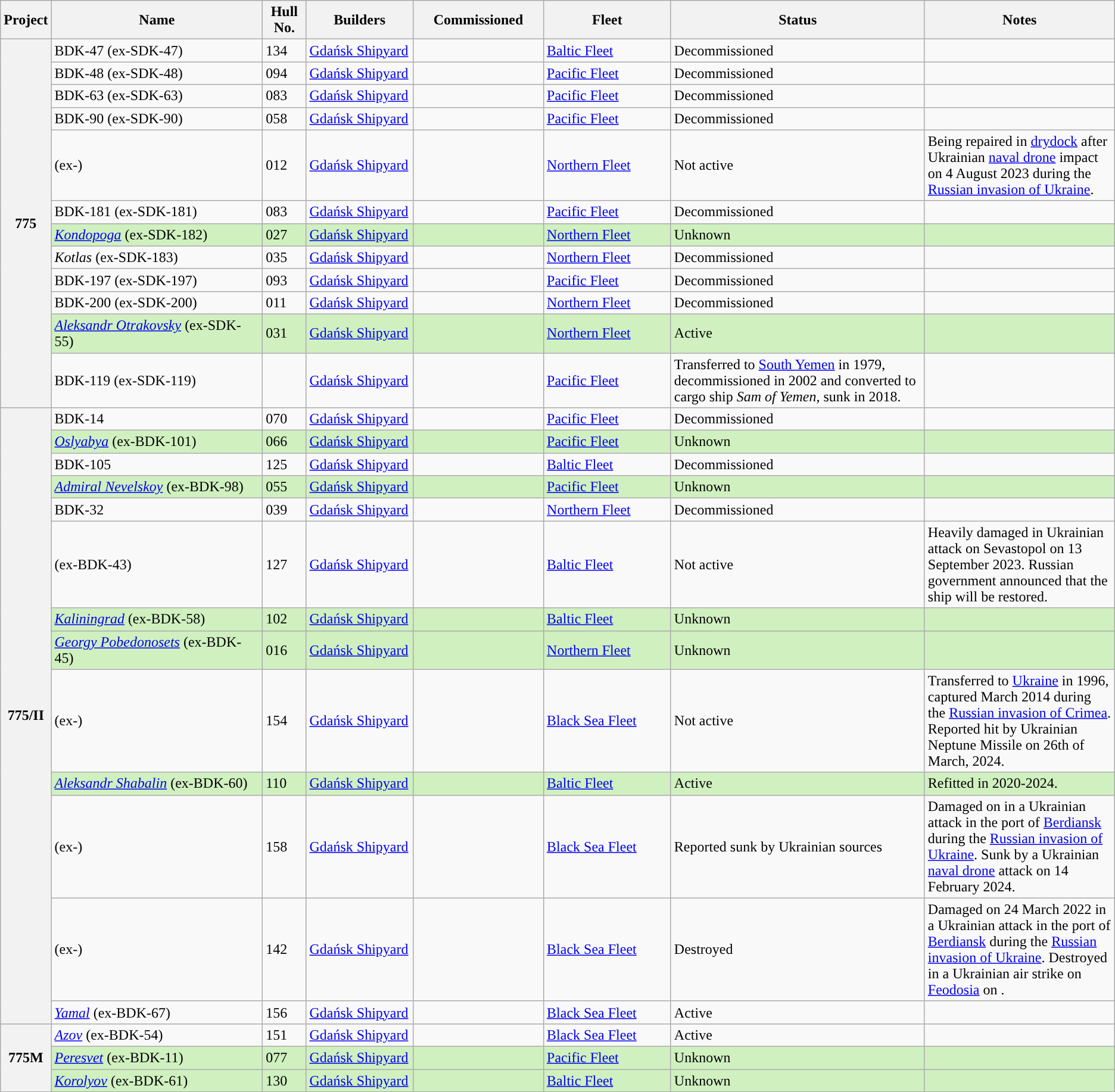<table class="wikitable sortable">
<tr>
<th>Project</th>
<th style="width:20%;">Name</th>
<th style="width:4%;">Hull No.</th>
<th style="width:10%;">Builders</th>
<th style="width:12%;">Commissioned</th>
<th style="width:12%;">Fleet</th>
<th style="width:24%;">Status</th>
<th style="width:18%;">Notes</th>
</tr>
<tr>
<th rowspan="12">775</th>
<td>BDK-47 (ex-SDK-47)</td>
<td>134</td>
<td><a href='#'>Gdańsk Shipyard</a></td>
<td></td>
<td><a href='#'>Baltic Fleet</a></td>
<td>Decommissioned </td>
<td></td>
</tr>
<tr>
<td>BDK-48 (ex-SDK-48)</td>
<td>094</td>
<td><a href='#'>Gdańsk Shipyard</a></td>
<td></td>
<td><a href='#'>Pacific Fleet</a></td>
<td>Decommissioned </td>
<td></td>
</tr>
<tr>
<td>BDK-63 (ex-SDK-63)</td>
<td>083</td>
<td><a href='#'>Gdańsk Shipyard</a></td>
<td></td>
<td><a href='#'>Pacific Fleet</a></td>
<td>Decommissioned </td>
<td></td>
</tr>
<tr>
<td>BDK-90 (ex-SDK-90)</td>
<td>058</td>
<td><a href='#'>Gdańsk Shipyard</a></td>
<td></td>
<td><a href='#'>Pacific Fleet</a></td>
<td>Decommissioned </td>
<td></td>
</tr>
<tr>
<td> (ex-)</td>
<td>012</td>
<td><a href='#'>Gdańsk Shipyard</a></td>
<td></td>
<td><a href='#'>Northern Fleet</a></td>
<td>Not active</td>
<td>Being repaired in <a href='#'>drydock</a>  after Ukrainian <a href='#'>naval drone</a> impact on 4 August 2023 during the <a href='#'>Russian invasion of Ukraine</a>.</td>
</tr>
<tr>
<td>BDK-181 (ex-SDK-181)</td>
<td>083</td>
<td><a href='#'>Gdańsk Shipyard</a></td>
<td></td>
<td><a href='#'>Pacific Fleet</a></td>
<td>Decommissioned </td>
<td></td>
</tr>
<tr style="background: #D0F0C0">
<td><a href='#'><em>Kondopoga</em></a> (ex-SDK-182)</td>
<td>027</td>
<td><a href='#'>Gdańsk Shipyard</a></td>
<td></td>
<td><a href='#'>Northern Fleet</a></td>
<td>Unknown</td>
<td></td>
</tr>
<tr>
<td><em>Kotlas</em> (ex-SDK-183)</td>
<td>035</td>
<td><a href='#'>Gdańsk Shipyard</a></td>
<td></td>
<td><a href='#'>Northern Fleet</a></td>
<td>Decommissioned </td>
<td></td>
</tr>
<tr>
<td>BDK-197 (ex-SDK-197)</td>
<td>093</td>
<td><a href='#'>Gdańsk Shipyard</a></td>
<td></td>
<td><a href='#'>Pacific Fleet</a></td>
<td>Decommissioned </td>
<td></td>
</tr>
<tr>
<td>BDK-200 (ex-SDK-200)</td>
<td>011</td>
<td><a href='#'>Gdańsk Shipyard</a></td>
<td></td>
<td><a href='#'>Northern Fleet</a></td>
<td>Decommissioned </td>
<td></td>
</tr>
<tr style="background: #D0F0C0">
<td><a href='#'><em>Aleksandr Otrakovsky</em></a> (ex-SDK-55)</td>
<td>031</td>
<td><a href='#'>Gdańsk Shipyard</a></td>
<td></td>
<td><a href='#'>Northern Fleet</a></td>
<td>Active</td>
<td></td>
</tr>
<tr>
<td>BDK-119 (ex-SDK-119)</td>
<td></td>
<td><a href='#'>Gdańsk Shipyard</a></td>
<td></td>
<td><a href='#'>Pacific Fleet</a></td>
<td>Transferred to <a href='#'>South Yemen</a> in 1979, decommissioned in 2002 and converted to cargo ship <em>Sam of Yemen</em>, sunk in 2018.</td>
<td></td>
</tr>
<tr>
<th rowspan="13">775/II</th>
<td>BDK-14</td>
<td>070</td>
<td><a href='#'>Gdańsk Shipyard</a></td>
<td></td>
<td><a href='#'>Pacific Fleet</a></td>
<td>Decommissioned </td>
<td></td>
</tr>
<tr style="background: #D0F0C0">
<td><a href='#'><em>Oslyabya</em></a> (ex-BDK-101)</td>
<td>066</td>
<td><a href='#'>Gdańsk Shipyard</a></td>
<td></td>
<td><a href='#'>Pacific Fleet</a></td>
<td>Unknown</td>
<td></td>
</tr>
<tr>
<td>BDK-105</td>
<td>125</td>
<td><a href='#'>Gdańsk Shipyard</a></td>
<td></td>
<td><a href='#'>Baltic Fleet</a></td>
<td>Decommissioned </td>
<td></td>
</tr>
<tr style="background: #D0F0C0">
<td><a href='#'><em>Admiral Nevelskoy</em></a> (ex-BDK-98)</td>
<td>055</td>
<td><a href='#'>Gdańsk Shipyard</a></td>
<td></td>
<td><a href='#'>Pacific Fleet</a></td>
<td>Unknown</td>
<td></td>
</tr>
<tr>
<td>BDK-32</td>
<td>039</td>
<td><a href='#'>Gdańsk Shipyard</a></td>
<td></td>
<td><a href='#'>Northern Fleet</a></td>
<td>Decommissioned </td>
<td></td>
</tr>
<tr>
<td> (ex-BDK-43)</td>
<td>127</td>
<td><a href='#'>Gdańsk Shipyard</a></td>
<td></td>
<td><a href='#'>Baltic Fleet</a></td>
<td>Not active</td>
<td>Heavily damaged in Ukrainian attack on Sevastopol on 13 September 2023. Russian government announced that the ship will be restored.</td>
</tr>
<tr style="background: #D0F0C0">
<td><a href='#'><em>Kaliningrad</em></a> (ex-BDK-58)</td>
<td>102</td>
<td><a href='#'>Gdańsk Shipyard</a></td>
<td></td>
<td><a href='#'>Baltic Fleet</a></td>
<td>Unknown</td>
<td></td>
</tr>
<tr style="background: #D0F0C0">
<td><a href='#'><em>Georgy Pobedonosets</em></a> (ex-BDK-45)</td>
<td>016</td>
<td><a href='#'>Gdańsk Shipyard</a></td>
<td></td>
<td><a href='#'>Northern Fleet</a></td>
<td>Unknown</td>
<td></td>
</tr>
<tr>
<td> (ex-)</td>
<td>154</td>
<td><a href='#'>Gdańsk Shipyard</a></td>
<td></td>
<td><a href='#'>Black Sea Fleet</a></td>
<td>Not active</td>
<td>Transferred to <a href='#'>Ukraine</a> in 1996, captured March 2014 during the <a href='#'>Russian invasion of Crimea</a>. Reported hit by Ukrainian Neptune Missile on 26th of March, 2024.</td>
</tr>
<tr style="background: #D0F0C0">
<td><a href='#'><em>Aleksandr Shabalin</em></a> (ex-BDK-60)</td>
<td>110</td>
<td><a href='#'>Gdańsk Shipyard</a></td>
<td></td>
<td><a href='#'>Baltic Fleet</a></td>
<td>Active</td>
<td>Refitted in 2020-2024.</td>
</tr>
<tr>
<td> (ex-)</td>
<td>158</td>
<td><a href='#'>Gdańsk Shipyard</a></td>
<td></td>
<td><a href='#'>Black Sea Fleet</a></td>
<td>Reported sunk by Ukrainian sources</td>
<td>Damaged on  in a Ukrainian attack in the port of <a href='#'>Berdiansk</a> during the <a href='#'>Russian invasion of Ukraine</a>. Sunk by a Ukrainian <a href='#'>naval drone</a> attack on 14 February 2024.</td>
</tr>
<tr>
<td> (ex-)</td>
<td>142</td>
<td><a href='#'>Gdańsk Shipyard</a></td>
<td></td>
<td><a href='#'>Black Sea Fleet</a></td>
<td>Destroyed</td>
<td>Damaged on 24 March 2022 in a Ukrainian attack in the port of <a href='#'>Berdiansk</a> during the <a href='#'>Russian invasion of Ukraine</a>. Destroyed in a Ukrainian air strike on <a href='#'>Feodosia</a> on .</td>
</tr>
<tr>
<td><em><a href='#'>Yamal</a></em> (ex-BDK-67)</td>
<td>156</td>
<td><a href='#'>Gdańsk Shipyard</a></td>
<td></td>
<td><a href='#'>Black Sea Fleet</a></td>
<td>Active</td>
<td></td>
</tr>
<tr>
<th rowspan="3">775M</th>
<td><em><a href='#'>Azov</a></em> (ex-BDK-54)</td>
<td>151</td>
<td><a href='#'>Gdańsk Shipyard</a></td>
<td></td>
<td><a href='#'>Black Sea Fleet</a></td>
<td>Active</td>
<td></td>
</tr>
<tr style="background: #D0F0C0">
<td><a href='#'><em>Peresvet</em></a> (ex-BDK-11)</td>
<td>077</td>
<td><a href='#'>Gdańsk Shipyard</a></td>
<td></td>
<td><a href='#'>Pacific Fleet</a></td>
<td>Unknown</td>
<td></td>
</tr>
<tr style="background: #D0F0C0">
<td><a href='#'><em>Korolyov</em></a> (ex-BDK-61)</td>
<td>130</td>
<td><a href='#'>Gdańsk Shipyard</a></td>
<td></td>
<td><a href='#'>Baltic Fleet</a></td>
<td>Unknown</td>
<td></td>
</tr>
</table>
